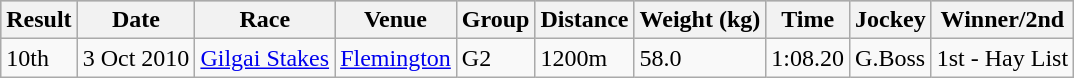<table class="wikitable">
<tr style="background:silver; color:black">
<th>Result</th>
<th>Date</th>
<th>Race</th>
<th>Venue</th>
<th>Group</th>
<th>Distance</th>
<th>Weight (kg)</th>
<th>Time</th>
<th>Jockey</th>
<th>Winner/2nd</th>
</tr>
<tr>
<td>10th</td>
<td>3 Oct 2010</td>
<td><a href='#'>Gilgai Stakes</a></td>
<td><a href='#'>Flemington</a></td>
<td>G2</td>
<td>1200m</td>
<td>58.0</td>
<td>1:08.20</td>
<td>G.Boss</td>
<td>1st - Hay List</td>
</tr>
</table>
